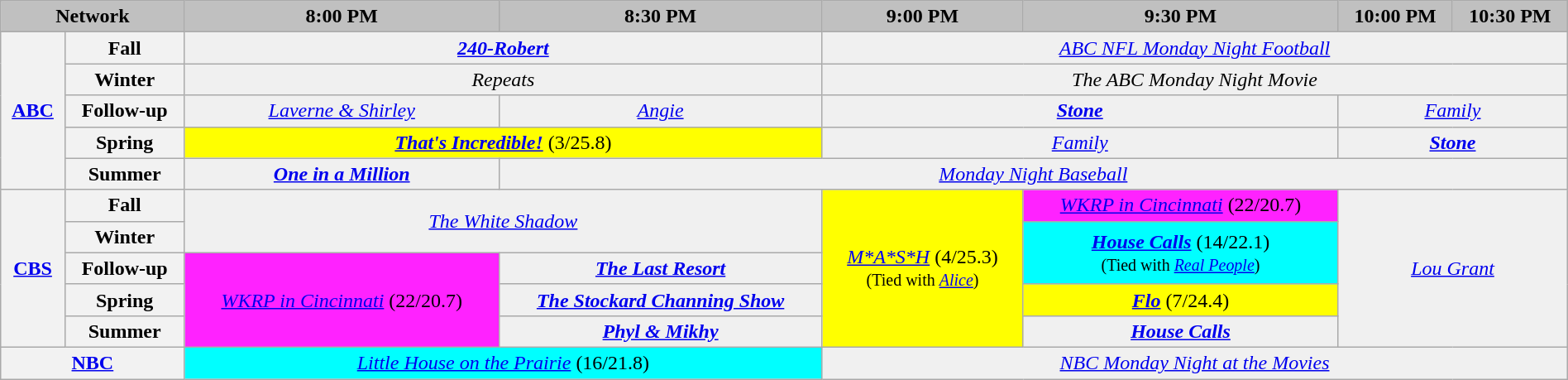<table class="wikitable plainrowheaders" style="width:100%; margin:auto ;text-align:center;">
<tr>
<th colspan="2" style="background-color:#C0C0C0;text-align:center">Network</th>
<th style="background-color:#C0C0C0;text-align:center">8:00 PM</th>
<th style="background-color:#C0C0C0;text-align:center">8:30 PM</th>
<th style="background-color:#C0C0C0;text-align:center">9:00 PM</th>
<th style="background-color:#C0C0C0;text-align:center">9:30 PM</th>
<th style="background-color:#C0C0C0;text-align:center">10:00 PM</th>
<th style="background-color:#C0C0C0;text-align:center">10:30 PM</th>
</tr>
<tr>
<th bgcolor="#C0C0C0" rowspan="5"><a href='#'>ABC</a></th>
<th>Fall</th>
<td bgcolor="#F0F0F0" colspan="2"><strong><em><a href='#'>240-Robert</a></em></strong></td>
<td bgcolor="#F0F0F0" colspan="4"><em><a href='#'>ABC NFL Monday Night Football</a></em></td>
</tr>
<tr>
<th>Winter</th>
<td colspan="2" bgcolor="#F0F0F0"><em>Repeats</em></td>
<td colspan="4" bgcolor="#F0F0F0"><em>The ABC Monday Night Movie</em></td>
</tr>
<tr>
<th>Follow-up</th>
<td bgcolor="#F0F0F0"><em><a href='#'>Laverne & Shirley</a></em></td>
<td bgcolor="#F0F0F0"><em><a href='#'>Angie</a></em></td>
<td colspan="2" bgcolor="#F0F0F0"><strong><em><a href='#'>Stone</a></em></strong></td>
<td colspan="2" bgcolor="#F0F0F0"><em><a href='#'>Family</a></em></td>
</tr>
<tr>
<th>Spring</th>
<td bgcolor="#FFFF00" colspan="2"><strong><em><a href='#'>That's Incredible!</a></em></strong> (3/25.8)</td>
<td bgcolor="#F0F0F0" colspan="2"><em><a href='#'>Family</a></em></td>
<td bgcolor="#F0F0F0" colspan="2"><strong><em><a href='#'>Stone</a></em></strong></td>
</tr>
<tr>
<th>Summer</th>
<td bgcolor="#F0F0F0"><strong><em><a href='#'>One in a Million</a></em></strong></td>
<td bgcolor="#F0F0F0" colspan="5"><em><a href='#'>Monday Night Baseball</a></em></td>
</tr>
<tr>
<th rowspan="5" bgcolor="#C0C0C0"><a href='#'>CBS</a></th>
<th>Fall</th>
<td bgcolor="#F0F0F0" colspan="2" rowspan="2"><em><a href='#'>The White Shadow</a></em></td>
<td rowspan="5" bgcolor="#FFFF00"><em><a href='#'>M*A*S*H</a></em> (4/25.3)<br><small>(Tied with <em><a href='#'>Alice</a></em>)</small></td>
<td bgcolor="#FF22FF"><em><a href='#'>WKRP in Cincinnati</a></em> (22/20.7)</td>
<td colspan="2" rowspan="5" bgcolor="#F0F0F0"><em><a href='#'>Lou Grant</a></em></td>
</tr>
<tr>
<th>Winter</th>
<td rowspan="2" bgcolor="#00FFFF"><strong><em><a href='#'>House Calls</a></em></strong> (14/22.1)<br><small>(Tied with <em><a href='#'>Real People</a></em>)</small></td>
</tr>
<tr>
<th>Follow-up</th>
<td rowspan="3" bgcolor="#FF22FF"><em><a href='#'>WKRP in Cincinnati</a></em> (22/20.7)</td>
<td bgcolor="#F0F0F0"><strong><em><a href='#'>The Last Resort</a></em></strong></td>
</tr>
<tr>
<th>Spring</th>
<td bgcolor="#F0F0F0"><strong><em><a href='#'>The Stockard Channing Show</a></em></strong></td>
<td bgcolor="#FFFF00"><strong><em><a href='#'>Flo</a></em></strong> (7/24.4)</td>
</tr>
<tr>
<th>Summer</th>
<td bgcolor="#F0F0F0"><strong><em><a href='#'>Phyl & Mikhy</a></em></strong></td>
<td bgcolor="#F0F0F0"><strong><em><a href='#'>House Calls</a></em></strong></td>
</tr>
<tr>
<th bgcolor="#C0C0C0" colspan="2"><a href='#'>NBC</a></th>
<td bgcolor="#00FFFF" colspan="2"><em><a href='#'>Little House on the Prairie</a></em> (16/21.8)</td>
<td bgcolor="#F0F0F0" colspan="4"><em><a href='#'>NBC Monday Night at the Movies</a></em></td>
</tr>
</table>
